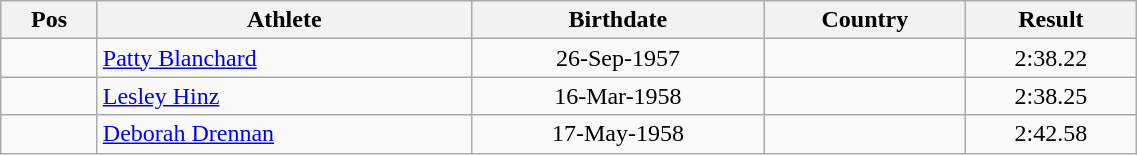<table class="wikitable"  style="text-align:center; width:60%;">
<tr>
<th>Pos</th>
<th>Athlete</th>
<th>Birthdate</th>
<th>Country</th>
<th>Result</th>
</tr>
<tr>
<td align=center></td>
<td align=left><a href='#'>Patty Blanchard</a></td>
<td>26-Sep-1957</td>
<td align=left></td>
<td>2:38.22</td>
</tr>
<tr>
<td align=center></td>
<td align=left><a href='#'>Lesley Hinz</a></td>
<td>16-Mar-1958</td>
<td align=left></td>
<td>2:38.25</td>
</tr>
<tr>
<td align=center></td>
<td align=left><a href='#'>Deborah Drennan</a></td>
<td>17-May-1958</td>
<td align=left></td>
<td>2:42.58</td>
</tr>
</table>
